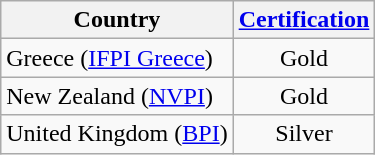<table class="wikitable sortable">
<tr>
<th scope="col">Country</th>
<th scope="col"><a href='#'>Certification</a></th>
</tr>
<tr>
<td>Greece (<a href='#'>IFPI Greece</a>)</td>
<td style="text-align:center;">Gold</td>
</tr>
<tr>
<td>New Zealand (<a href='#'>NVPI</a>)</td>
<td style="text-align:center;">Gold</td>
</tr>
<tr>
<td>United Kingdom (<a href='#'>BPI</a>)</td>
<td style="text-align:center;">Silver</td>
</tr>
</table>
